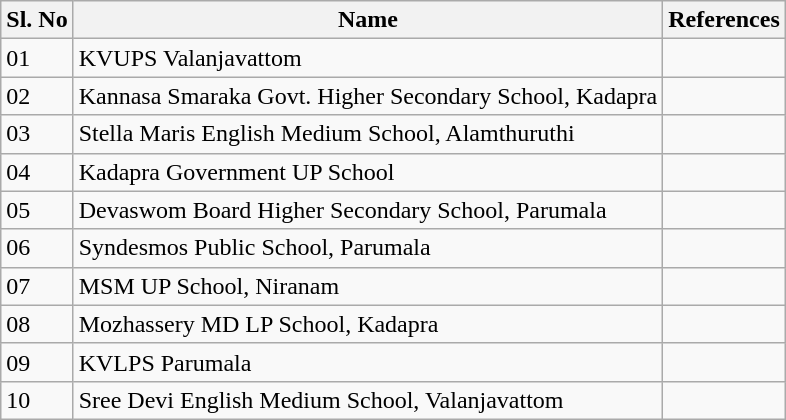<table class="wikitable">
<tr>
<th>Sl. No</th>
<th>Name</th>
<th>References</th>
</tr>
<tr>
<td>01</td>
<td>KVUPS Valanjavattom</td>
<td></td>
</tr>
<tr>
<td>02</td>
<td>Kannasa Smaraka Govt. Higher Secondary School, Kadapra</td>
<td></td>
</tr>
<tr>
<td>03</td>
<td>Stella Maris English Medium School, Alamthuruthi</td>
<td></td>
</tr>
<tr>
<td>04</td>
<td>Kadapra Government UP School</td>
<td></td>
</tr>
<tr>
<td>05</td>
<td>Devaswom Board Higher Secondary School, Parumala</td>
<td></td>
</tr>
<tr>
<td>06</td>
<td>Syndesmos Public School, Parumala</td>
<td></td>
</tr>
<tr>
<td>07</td>
<td>MSM UP School, Niranam</td>
<td></td>
</tr>
<tr>
<td>08</td>
<td>Mozhassery MD LP School, Kadapra</td>
<td></td>
</tr>
<tr>
<td>09</td>
<td>KVLPS Parumala</td>
<td></td>
</tr>
<tr>
<td>10</td>
<td>Sree Devi English Medium School, Valanjavattom</td>
<td></td>
</tr>
</table>
